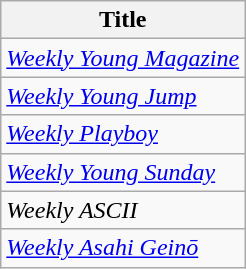<table class="wikitable">
<tr>
<th>Title</th>
</tr>
<tr>
<td><em><a href='#'>Weekly Young Magazine</a></em></td>
</tr>
<tr>
<td><em><a href='#'>Weekly Young Jump</a></em></td>
</tr>
<tr>
<td><em><a href='#'>Weekly Playboy</a></em></td>
</tr>
<tr>
<td><em><a href='#'>Weekly Young Sunday</a></em></td>
</tr>
<tr>
<td><em>Weekly ASCII</em></td>
</tr>
<tr>
<td><em><a href='#'>Weekly Asahi Geinō</a></em></td>
</tr>
</table>
